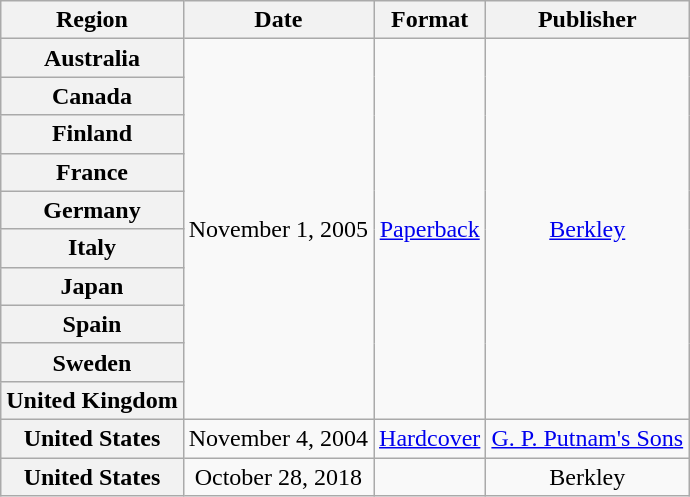<table class="wikitable sortable plainrowheaders" style="text-align:center">
<tr>
<th scope="col">Region</th>
<th scope="col">Date</th>
<th scope="col">Format</th>
<th scope="col">Publisher</th>
</tr>
<tr>
<th scope="row">Australia</th>
<td rowspan="10">November 1, 2005</td>
<td rowspan="10"><a href='#'>Paperback</a></td>
<td rowspan="10"><a href='#'>Berkley</a></td>
</tr>
<tr>
<th scope="row">Canada</th>
</tr>
<tr>
<th scope="row">Finland</th>
</tr>
<tr>
<th scope="row">France</th>
</tr>
<tr>
<th scope="row">Germany</th>
</tr>
<tr>
<th scope="row">Italy</th>
</tr>
<tr>
<th scope="row">Japan</th>
</tr>
<tr>
<th scope="row">Spain</th>
</tr>
<tr>
<th scope="row">Sweden</th>
</tr>
<tr>
<th scope="row">United Kingdom</th>
</tr>
<tr>
<th scope="row">United States</th>
<td>November 4, 2004</td>
<td><a href='#'>Hardcover</a></td>
<td><a href='#'>G. P. Putnam's Sons</a></td>
</tr>
<tr>
<th scope="row">United States</th>
<td>October 28, 2018</td>
<td></td>
<td>Berkley</td>
</tr>
</table>
